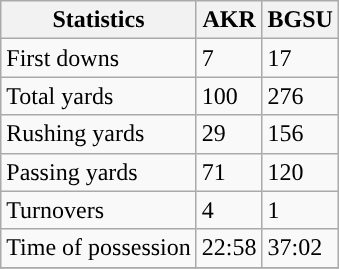<table class="wikitable">
<tr>
<th>Statistics</th>
<th>AKR</th>
<th>BGSU</th>
</tr>
<tr>
<td>First downs</td>
<td>7</td>
<td>17</td>
</tr>
<tr>
<td>Total yards</td>
<td>100</td>
<td>276</td>
</tr>
<tr>
<td>Rushing yards</td>
<td>29</td>
<td>156</td>
</tr>
<tr>
<td>Passing yards</td>
<td>71</td>
<td>120</td>
</tr>
<tr>
<td>Turnovers</td>
<td>4</td>
<td>1</td>
</tr>
<tr>
<td>Time of possession</td>
<td>22:58</td>
<td>37:02</td>
</tr>
<tr>
</tr>
</table>
